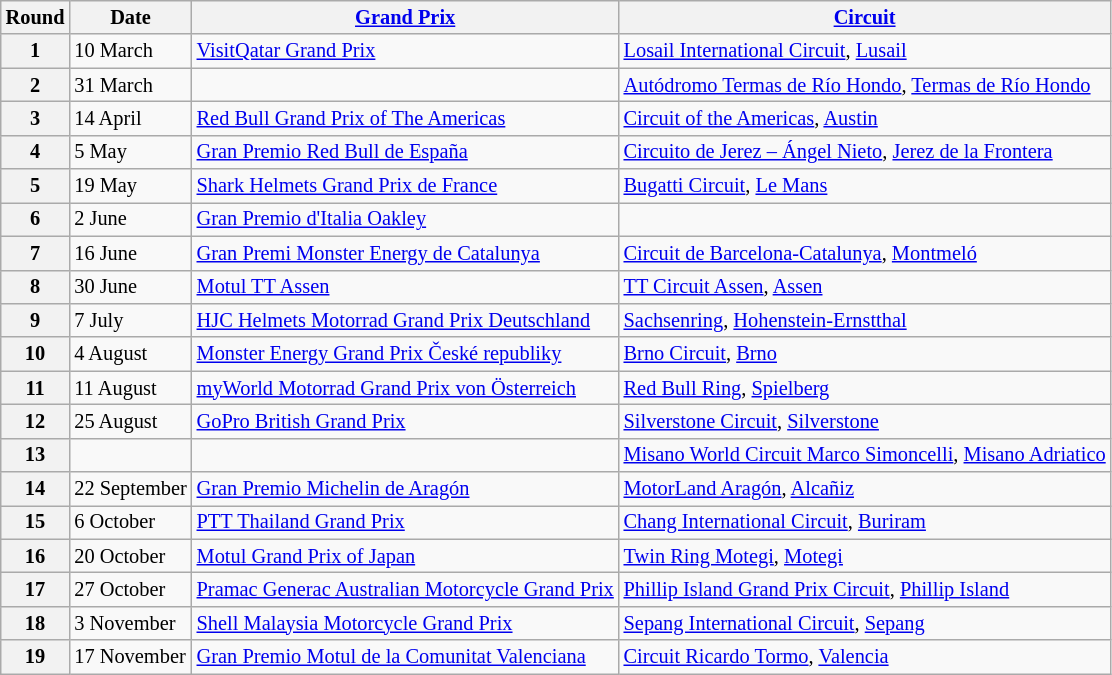<table class="wikitable" style="font-size: 85%">
<tr>
<th>Round</th>
<th>Date</th>
<th><a href='#'>Grand Prix</a></th>
<th><a href='#'>Circuit</a></th>
</tr>
<tr>
<th>1</th>
<td>10 March</td>
<td> <a href='#'>VisitQatar Grand Prix</a></td>
<td><a href='#'>Losail International Circuit</a>, <a href='#'>Lusail</a></td>
</tr>
<tr>
<th>2</th>
<td>31 March</td>
<td></td>
<td><a href='#'>Autódromo Termas de Río Hondo</a>, <a href='#'>Termas de Río Hondo</a></td>
</tr>
<tr>
<th>3</th>
<td>14 April</td>
<td> <a href='#'>Red Bull Grand Prix of The Americas</a></td>
<td><a href='#'>Circuit of the Americas</a>, <a href='#'>Austin</a></td>
</tr>
<tr>
<th>4</th>
<td>5 May</td>
<td> <a href='#'>Gran Premio Red Bull de España</a></td>
<td><a href='#'>Circuito de Jerez – Ángel Nieto</a>, <a href='#'>Jerez de la Frontera</a></td>
</tr>
<tr>
<th>5</th>
<td>19 May</td>
<td> <a href='#'>Shark Helmets Grand Prix de France</a></td>
<td><a href='#'>Bugatti Circuit</a>, <a href='#'>Le Mans</a></td>
</tr>
<tr>
<th>6</th>
<td>2 June</td>
<td> <a href='#'>Gran Premio d'Italia Oakley</a></td>
<td></td>
</tr>
<tr>
<th>7</th>
<td>16 June</td>
<td> <a href='#'>Gran Premi Monster Energy de Catalunya</a></td>
<td><a href='#'>Circuit de Barcelona-Catalunya</a>, <a href='#'>Montmeló</a></td>
</tr>
<tr>
<th>8</th>
<td>30 June</td>
<td> <a href='#'>Motul TT Assen</a></td>
<td><a href='#'>TT Circuit Assen</a>, <a href='#'>Assen</a></td>
</tr>
<tr>
<th>9</th>
<td>7 July</td>
<td> <a href='#'>HJC Helmets Motorrad Grand Prix Deutschland</a></td>
<td><a href='#'>Sachsenring</a>, <a href='#'>Hohenstein-Ernstthal</a></td>
</tr>
<tr>
<th>10</th>
<td>4 August</td>
<td> <a href='#'>Monster Energy Grand Prix České republiky</a></td>
<td><a href='#'>Brno Circuit</a>, <a href='#'>Brno</a></td>
</tr>
<tr>
<th>11</th>
<td>11 August</td>
<td> <a href='#'>myWorld Motorrad Grand Prix von Österreich</a></td>
<td><a href='#'>Red Bull Ring</a>, <a href='#'>Spielberg</a></td>
</tr>
<tr>
<th>12</th>
<td>25 August</td>
<td> <a href='#'>GoPro British Grand Prix</a></td>
<td><a href='#'>Silverstone Circuit</a>, <a href='#'>Silverstone</a></td>
</tr>
<tr>
<th>13</th>
<td></td>
<td></td>
<td><a href='#'>Misano World Circuit Marco Simoncelli</a>, <a href='#'>Misano Adriatico</a></td>
</tr>
<tr>
<th>14</th>
<td>22 September</td>
<td> <a href='#'>Gran Premio Michelin de Aragón</a></td>
<td><a href='#'>MotorLand Aragón</a>, <a href='#'>Alcañiz</a></td>
</tr>
<tr>
<th>15</th>
<td>6 October</td>
<td> <a href='#'>PTT Thailand Grand Prix</a></td>
<td><a href='#'>Chang International Circuit</a>, <a href='#'>Buriram</a></td>
</tr>
<tr>
<th>16</th>
<td>20 October</td>
<td> <a href='#'>Motul Grand Prix of Japan</a></td>
<td><a href='#'>Twin Ring Motegi</a>, <a href='#'>Motegi</a></td>
</tr>
<tr>
<th>17</th>
<td>27 October</td>
<td> <a href='#'>Pramac Generac Australian Motorcycle Grand Prix</a></td>
<td><a href='#'>Phillip Island Grand Prix Circuit</a>, <a href='#'>Phillip Island</a></td>
</tr>
<tr>
<th>18</th>
<td>3 November</td>
<td> <a href='#'>Shell Malaysia Motorcycle Grand Prix</a></td>
<td><a href='#'>Sepang International Circuit</a>, <a href='#'>Sepang</a></td>
</tr>
<tr>
<th>19</th>
<td>17 November</td>
<td> <a href='#'>Gran Premio Motul de la Comunitat Valenciana</a></td>
<td><a href='#'>Circuit Ricardo Tormo</a>, <a href='#'>Valencia</a></td>
</tr>
</table>
